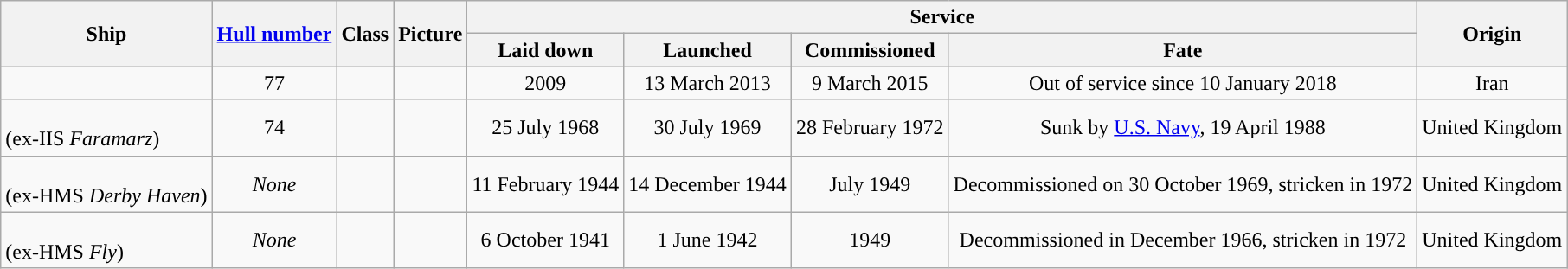<table class="wikitable" style="text-align:center;">
<tr>
<th rowspan=2>Ship</th>
<th rowspan=2><a href='#'>Hull number</a></th>
<th rowspan=2>Class</th>
<th rowspan=2>Picture</th>
<th colspan=4>Service</th>
<th rowspan=2>Origin</th>
</tr>
<tr>
<th>Laid down</th>
<th>Launched</th>
<th>Commissioned</th>
<th>Fate</th>
</tr>
<tr>
<td style="text-align:left"></td>
<td>77</td>
<td></td>
<td></td>
<td>2009</td>
<td>13 March 2013</td>
<td>9 March 2015</td>
<td>Out of service since 10 January 2018</td>
<td>Iran</td>
</tr>
<tr>
<td style="text-align:left"><br>(ex-IIS <em>Faramarz</em>)</td>
<td>74<br></td>
<td></td>
<td></td>
<td>25 July 1968</td>
<td>30 July 1969</td>
<td>28 February 1972</td>
<td>Sunk by <a href='#'>U.S. Navy</a>, 19 April 1988</td>
<td>United Kingdom</td>
</tr>
<tr>
<td style="text-align:left"><br>(ex-HMS <em>Derby Haven</em>)</td>
<td><em>None</em></td>
<td></td>
<td></td>
<td>11 February 1944</td>
<td>14 December 1944</td>
<td>July 1949</td>
<td>Decommissioned on 30 October 1969, stricken in 1972</td>
<td>United Kingdom</td>
</tr>
<tr>
<td style="text-align:left"><br>(ex-HMS <em>Fly</em>)</td>
<td><em>None</em></td>
<td></td>
<td></td>
<td>6 October 1941</td>
<td>1 June 1942</td>
<td>1949</td>
<td>Decommissioned in December 1966, stricken in 1972</td>
<td>United Kingdom</td>
</tr>
</table>
